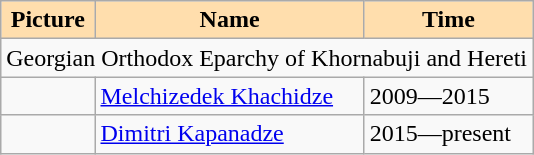<table align="center" class="wikitable">
<tr>
<th style=background:#FFDEAD;>Picture</th>
<th style=background:#FFDEAD;>Name</th>
<th style=background:#FFDEAD;>Time</th>
</tr>
<tr>
<td colspan=4 style="text-align:center;">Georgian Orthodox Eparchy of Khornabuji and Hereti</td>
</tr>
<tr>
<td></td>
<td><a href='#'>Melchizedek Khachidze</a></td>
<td>2009—2015</td>
</tr>
<tr>
<td></td>
<td><a href='#'>Dimitri Kapanadze</a></td>
<td>2015—present</td>
</tr>
</table>
